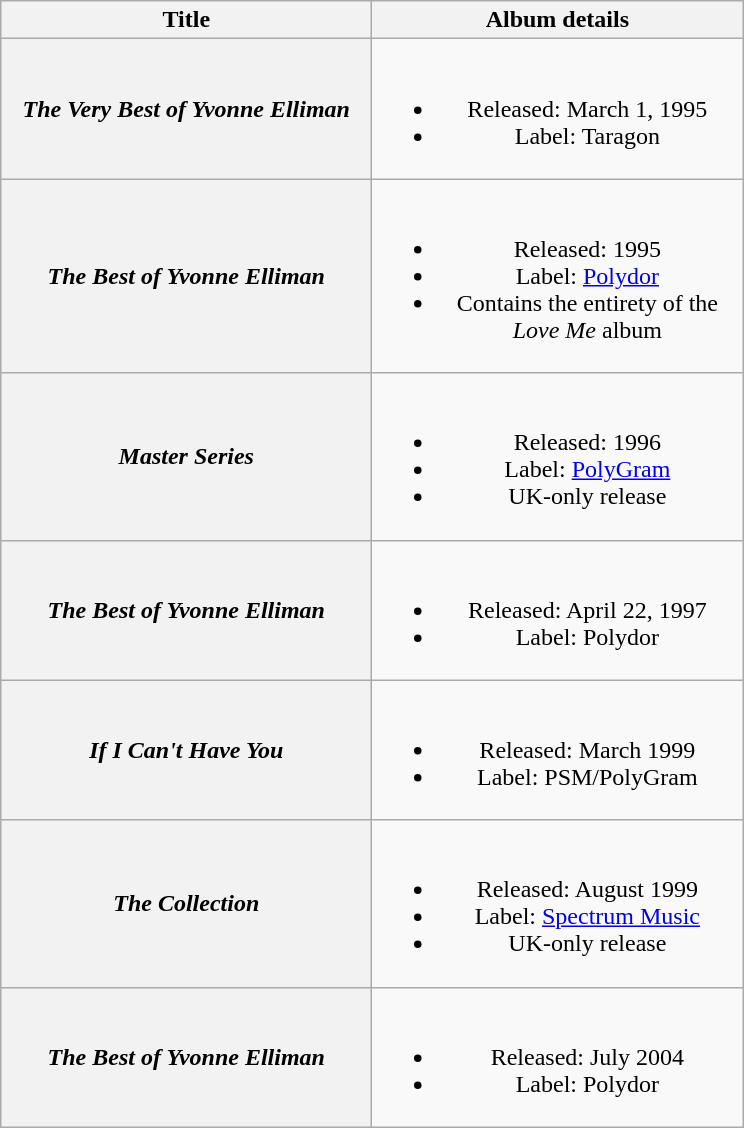<table class="wikitable plainrowheaders" style="text-align:center;">
<tr>
<th scope="col" style="width:15em;">Title</th>
<th scope="col" style="width:15em;">Album details</th>
</tr>
<tr>
<th scope="row"><em>The Very Best of Yvonne Elliman</em></th>
<td><br><ul><li>Released: March 1, 1995</li><li>Label: Taragon</li></ul></td>
</tr>
<tr>
<th scope="row"><em>The Best of Yvonne Elliman</em></th>
<td><br><ul><li>Released: 1995</li><li>Label: <a href='#'>Polydor</a></li><li>Contains the entirety of the <em>Love Me</em> album</li></ul></td>
</tr>
<tr>
<th scope="row"><em>Master Series</em></th>
<td><br><ul><li>Released: 1996</li><li>Label: <a href='#'>PolyGram</a></li><li>UK-only release</li></ul></td>
</tr>
<tr>
<th scope="row"><em>The Best of Yvonne Elliman</em></th>
<td><br><ul><li>Released: April 22, 1997</li><li>Label: Polydor</li></ul></td>
</tr>
<tr>
<th scope="row"><em>If I Can't Have You</em></th>
<td><br><ul><li>Released: March 1999</li><li>Label: PSM/PolyGram</li></ul></td>
</tr>
<tr>
<th scope="row"><em>The Collection</em></th>
<td><br><ul><li>Released: August 1999</li><li>Label: <a href='#'>Spectrum Music</a></li><li>UK-only release</li></ul></td>
</tr>
<tr>
<th scope="row"><em>The Best of Yvonne Elliman</em></th>
<td><br><ul><li>Released: July 2004</li><li>Label: Polydor</li></ul></td>
</tr>
</table>
